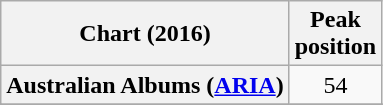<table class="wikitable sortable plainrowheaders" style="text-align:center">
<tr>
<th>Chart (2016)</th>
<th>Peak<br>position</th>
</tr>
<tr>
<th scope="row">Australian Albums (<a href='#'>ARIA</a>)</th>
<td>54</td>
</tr>
<tr>
</tr>
<tr>
</tr>
<tr>
</tr>
<tr>
</tr>
<tr>
</tr>
<tr>
</tr>
<tr>
</tr>
<tr>
</tr>
</table>
